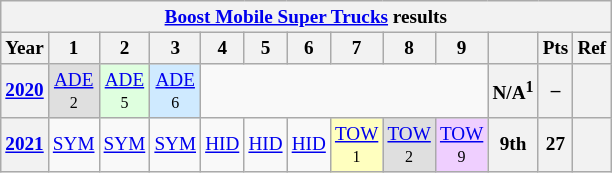<table class="wikitable" style="text-align:center; font-size:80%">
<tr>
<th colspan=45><a href='#'>Boost Mobile Super Trucks</a> results</th>
</tr>
<tr>
<th>Year</th>
<th>1</th>
<th>2</th>
<th>3</th>
<th>4</th>
<th>5</th>
<th>6</th>
<th>7</th>
<th>8</th>
<th>9</th>
<th></th>
<th>Pts</th>
<th>Ref</th>
</tr>
<tr>
<th><a href='#'>2020</a></th>
<td style="background:#DFDFDF;"><a href='#'>ADE</a><br><small>2</small></td>
<td style="background:#DFFFDF;"><a href='#'>ADE</a><br><small>5</small></td>
<td style="background:#CFEAFF;"><a href='#'>ADE</a><br><small>6</small></td>
<td colspan=6></td>
<th>N/A<sup>1</sup></th>
<th>–</th>
<th></th>
</tr>
<tr>
<th><a href='#'>2021</a></th>
<td><a href='#'>SYM</a></td>
<td><a href='#'>SYM</a></td>
<td><a href='#'>SYM</a></td>
<td><a href='#'>HID</a></td>
<td><a href='#'>HID</a></td>
<td><a href='#'>HID</a></td>
<td style="background:#FFFFBF;"><a href='#'>TOW</a><br><small>1</small></td>
<td style="background:#DFDFDF;"><a href='#'>TOW</a><br><small>2</small></td>
<td style="background:#EFCFFF;"><a href='#'>TOW</a><br><small>9</small></td>
<th>9th</th>
<th>27</th>
<th></th>
</tr>
</table>
